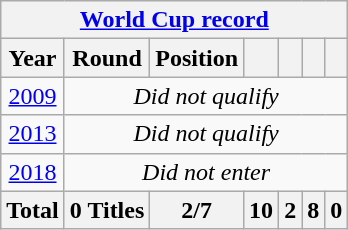<table class="wikitable" style="text-align: center;">
<tr>
<th colspan=10><a href='#'>World Cup record</a></th>
</tr>
<tr>
<th>Year</th>
<th>Round</th>
<th>Position</th>
<th></th>
<th></th>
<th></th>
<th></th>
</tr>
<tr>
<td> <a href='#'>2009</a></td>
<td colspan=6><em>Did not qualify</em></td>
</tr>
<tr>
<td> <a href='#'>2013</a></td>
<td colspan=6><em>Did not qualify</em></td>
</tr>
<tr>
<td> <a href='#'>2018</a></td>
<td colspan=6><em>Did not enter</em></td>
</tr>
<tr>
<th>Total</th>
<th>0 Titles</th>
<th>2/7</th>
<th>10</th>
<th>2</th>
<th>8</th>
<th>0</th>
</tr>
</table>
